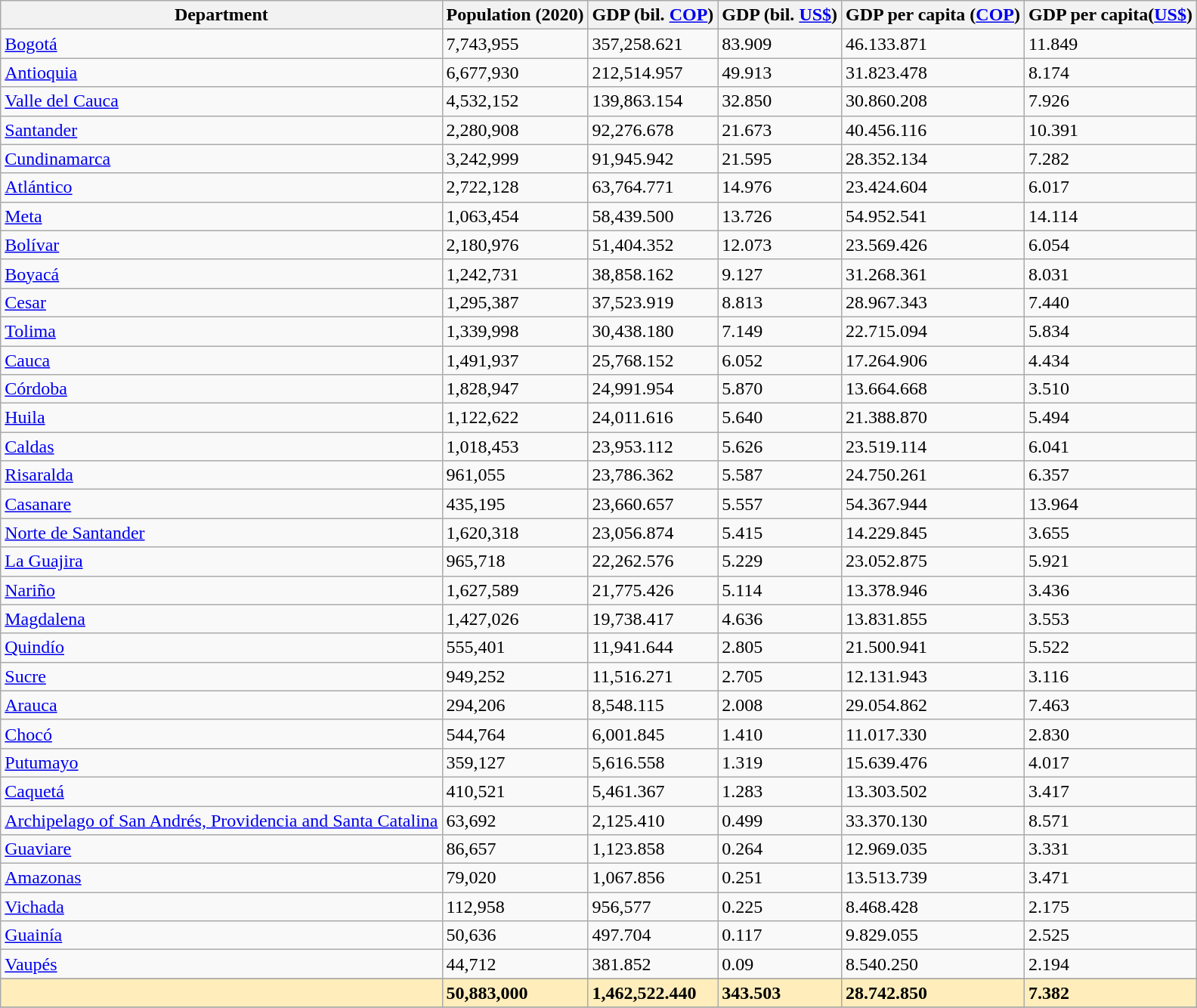<table class="wikitable sortable">
<tr>
<th>Department</th>
<th>Population (2020)</th>
<th>GDP (bil. <a href='#'>COP</a>)</th>
<th>GDP (bil. <a href='#'>US$</a>)</th>
<th>GDP per capita (<a href='#'>COP</a>)</th>
<th>GDP per capita(<a href='#'>US$</a>)</th>
</tr>
<tr>
<td><a href='#'>Bogotá</a></td>
<td>7,743,955</td>
<td>357,258.621</td>
<td>83.909</td>
<td>46.133.871</td>
<td>11.849</td>
</tr>
<tr>
<td><a href='#'>Antioquia</a></td>
<td>6,677,930</td>
<td>212,514.957</td>
<td>49.913</td>
<td>31.823.478</td>
<td>8.174</td>
</tr>
<tr>
<td><a href='#'>Valle del Cauca</a></td>
<td>4,532,152</td>
<td>139,863.154</td>
<td>32.850</td>
<td>30.860.208</td>
<td>7.926</td>
</tr>
<tr>
<td><a href='#'>Santander</a></td>
<td>2,280,908</td>
<td>92,276.678</td>
<td>21.673</td>
<td>40.456.116</td>
<td>10.391</td>
</tr>
<tr>
<td><a href='#'>Cundinamarca</a></td>
<td>3,242,999</td>
<td>91,945.942</td>
<td>21.595</td>
<td>28.352.134</td>
<td>7.282</td>
</tr>
<tr>
<td><a href='#'>Atlántico</a></td>
<td>2,722,128</td>
<td>63,764.771</td>
<td>14.976</td>
<td>23.424.604</td>
<td>6.017</td>
</tr>
<tr>
<td><a href='#'>Meta</a></td>
<td>1,063,454</td>
<td>58,439.500</td>
<td>13.726</td>
<td>54.952.541</td>
<td>14.114</td>
</tr>
<tr>
<td><a href='#'>Bolívar</a></td>
<td>2,180,976</td>
<td>51,404.352</td>
<td>12.073</td>
<td>23.569.426</td>
<td>6.054</td>
</tr>
<tr>
<td><a href='#'>Boyacá</a></td>
<td>1,242,731</td>
<td>38,858.162</td>
<td>9.127</td>
<td>31.268.361</td>
<td>8.031</td>
</tr>
<tr>
<td><a href='#'>Cesar</a></td>
<td>1,295,387</td>
<td>37,523.919</td>
<td>8.813</td>
<td>28.967.343</td>
<td>7.440</td>
</tr>
<tr>
<td><a href='#'>Tolima</a></td>
<td>1,339,998</td>
<td>30,438.180</td>
<td>7.149</td>
<td>22.715.094</td>
<td>5.834</td>
</tr>
<tr>
<td><a href='#'>Cauca</a></td>
<td>1,491,937</td>
<td>25,768.152</td>
<td>6.052</td>
<td>17.264.906</td>
<td>4.434</td>
</tr>
<tr>
<td><a href='#'>Córdoba</a></td>
<td>1,828,947</td>
<td>24,991.954</td>
<td>5.870</td>
<td>13.664.668</td>
<td>3.510</td>
</tr>
<tr>
<td><a href='#'>Huila</a></td>
<td>1,122,622</td>
<td>24,011.616</td>
<td>5.640</td>
<td>21.388.870</td>
<td>5.494</td>
</tr>
<tr>
<td><a href='#'>Caldas</a></td>
<td>1,018,453</td>
<td>23,953.112</td>
<td>5.626</td>
<td>23.519.114</td>
<td>6.041</td>
</tr>
<tr>
<td><a href='#'>Risaralda</a></td>
<td>961,055</td>
<td>23,786.362</td>
<td>5.587</td>
<td>24.750.261</td>
<td>6.357</td>
</tr>
<tr>
<td><a href='#'>Casanare</a></td>
<td>435,195</td>
<td>23,660.657</td>
<td>5.557</td>
<td>54.367.944</td>
<td>13.964</td>
</tr>
<tr>
<td><a href='#'>Norte de Santander</a></td>
<td>1,620,318</td>
<td>23,056.874</td>
<td>5.415</td>
<td>14.229.845</td>
<td>3.655</td>
</tr>
<tr>
<td><a href='#'>La Guajira</a></td>
<td>965,718</td>
<td>22,262.576</td>
<td>5.229</td>
<td>23.052.875</td>
<td>5.921</td>
</tr>
<tr>
<td><a href='#'>Nariño</a></td>
<td>1,627,589</td>
<td>21,775.426</td>
<td>5.114</td>
<td>13.378.946</td>
<td>3.436</td>
</tr>
<tr>
<td><a href='#'>Magdalena</a></td>
<td>1,427,026</td>
<td>19,738.417</td>
<td>4.636</td>
<td>13.831.855</td>
<td>3.553</td>
</tr>
<tr>
<td><a href='#'>Quindío</a></td>
<td>555,401</td>
<td>11,941.644</td>
<td>2.805</td>
<td>21.500.941</td>
<td>5.522</td>
</tr>
<tr>
<td><a href='#'>Sucre</a></td>
<td>949,252</td>
<td>11,516.271</td>
<td>2.705</td>
<td>12.131.943</td>
<td>3.116</td>
</tr>
<tr>
<td><a href='#'>Arauca</a></td>
<td>294,206</td>
<td>8,548.115</td>
<td>2.008</td>
<td>29.054.862</td>
<td>7.463</td>
</tr>
<tr>
<td><a href='#'>Chocó</a></td>
<td>544,764</td>
<td>6,001.845</td>
<td>1.410</td>
<td>11.017.330</td>
<td>2.830</td>
</tr>
<tr>
<td><a href='#'>Putumayo</a></td>
<td>359,127</td>
<td>5,616.558</td>
<td>1.319</td>
<td>15.639.476</td>
<td>4.017</td>
</tr>
<tr>
<td><a href='#'>Caquetá</a></td>
<td>410,521</td>
<td>5,461.367</td>
<td>1.283</td>
<td>13.303.502</td>
<td>3.417</td>
</tr>
<tr>
<td><a href='#'>Archipelago of San Andrés, Providencia and Santa Catalina</a></td>
<td>63,692</td>
<td>2,125.410</td>
<td>0.499</td>
<td>33.370.130</td>
<td>8.571</td>
</tr>
<tr>
<td><a href='#'>Guaviare</a></td>
<td>86,657</td>
<td>1,123.858</td>
<td>0.264</td>
<td>12.969.035</td>
<td>3.331</td>
</tr>
<tr>
<td><a href='#'>Amazonas</a></td>
<td>79,020</td>
<td>1,067.856</td>
<td>0.251</td>
<td>13.513.739</td>
<td>3.471</td>
</tr>
<tr>
<td><a href='#'>Vichada</a></td>
<td>112,958</td>
<td>956,577</td>
<td>0.225</td>
<td>8.468.428</td>
<td>2.175</td>
</tr>
<tr>
<td><a href='#'>Guainía</a></td>
<td>50,636</td>
<td>497.704</td>
<td>0.117</td>
<td>9.829.055</td>
<td>2.525</td>
</tr>
<tr>
<td><a href='#'>Vaupés</a></td>
<td>44,712</td>
<td>381.852</td>
<td>0.09</td>
<td>8.540.250</td>
<td>2.194</td>
</tr>
<tr>
</tr>
<tr style="background:#feb;">
<td><strong></strong></td>
<td><strong>50,883,000</strong></td>
<td><strong>1,462,522.440</strong></td>
<td><strong>343.503</strong></td>
<td><strong>28.742.850</strong></td>
<td><strong>7.382</strong></td>
</tr>
<tr>
</tr>
</table>
